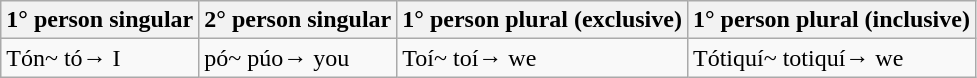<table class="wikitable">
<tr>
<th>1° person singular</th>
<th>2° person singular</th>
<th>1° person plural (exclusive)</th>
<th>1° person plural (inclusive)</th>
</tr>
<tr>
<td>Tón~ tó→ I</td>
<td>pó~ púo→ you</td>
<td>Toí~ toí→ we</td>
<td>Tótiquí~ totiquí→ we</td>
</tr>
</table>
